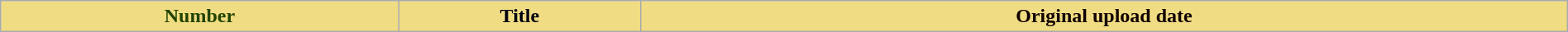<table class="sortable wikitable plainrowheaders" style="width:100%;">
<tr>
<th style="background-color:#F0DC82; color:#240; text-align:center;">Number</th>
<th style="background-color:#F0DC82; color:#001; text-align:center;">Title</th>
<th style="background-color:#F0DC82; color:#100; text-align:center;">Original upload date<br>





















































































































































































































</th>
</tr>
</table>
